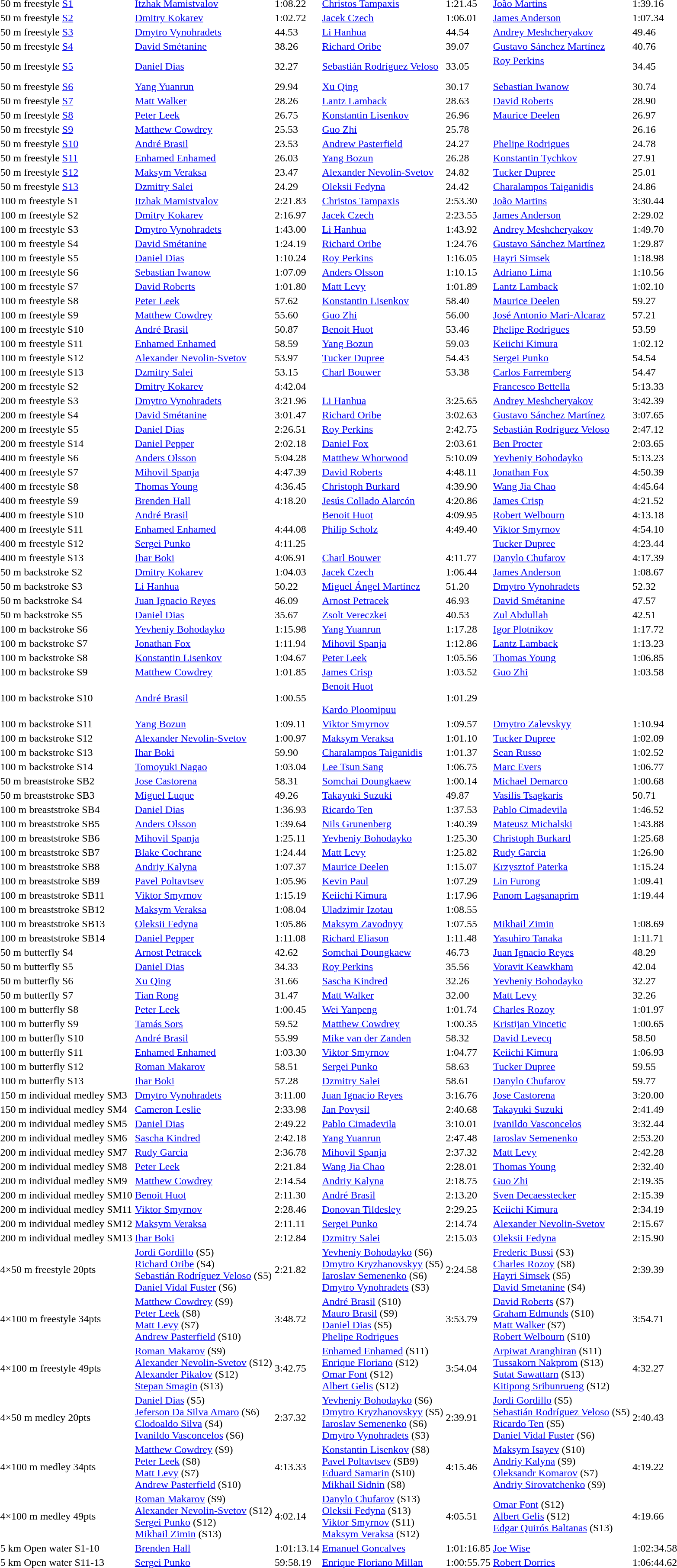<table>
<tr>
<td>50 m freestyle <a href='#'>S1</a><br></td>
<td><a href='#'>Itzhak Mamistvalov</a><br></td>
<td>1:08.22</td>
<td><a href='#'>Christos Tampaxis</a><br></td>
<td>1:21.45</td>
<td><a href='#'>João Martins</a><br></td>
<td>1:39.16</td>
</tr>
<tr>
<td>50 m freestyle <a href='#'>S2</a><br></td>
<td><a href='#'>Dmitry Kokarev</a><br></td>
<td>1:02.72</td>
<td><a href='#'>Jacek Czech</a><br></td>
<td>1:06.01</td>
<td><a href='#'>James Anderson</a><br></td>
<td>1:07.34</td>
</tr>
<tr>
<td>50 m freestyle <a href='#'>S3</a><br></td>
<td><a href='#'>Dmytro Vynohradets</a><br></td>
<td>44.53</td>
<td><a href='#'>Li Hanhua</a><br></td>
<td>44.54</td>
<td><a href='#'>Andrey Meshcheryakov</a><br></td>
<td>49.46</td>
</tr>
<tr>
<td>50 m freestyle <a href='#'>S4</a><br></td>
<td><a href='#'>David Smétanine</a><br></td>
<td>38.26</td>
<td><a href='#'>Richard Oribe</a><br></td>
<td>39.07</td>
<td><a href='#'>Gustavo Sánchez Martínez</a><br></td>
<td>40.76</td>
</tr>
<tr>
<td>50 m freestyle <a href='#'>S5</a><br></td>
<td><a href='#'>Daniel Dias</a><br></td>
<td>32.27</td>
<td><a href='#'>Sebastián Rodríguez Veloso</a><br></td>
<td>33.05</td>
<td><a href='#'>Roy Perkins</a><br><br></td>
<td>34.45</td>
</tr>
<tr>
<td>50 m freestyle <a href='#'>S6</a><br></td>
<td><a href='#'>Yang Yuanrun</a><br></td>
<td>29.94</td>
<td><a href='#'>Xu Qing</a><br></td>
<td>30.17</td>
<td><a href='#'>Sebastian Iwanow</a><br></td>
<td>30.74</td>
</tr>
<tr>
<td>50 m freestyle <a href='#'>S7</a><br></td>
<td><a href='#'>Matt Walker</a><br></td>
<td>28.26</td>
<td><a href='#'>Lantz Lamback</a><br></td>
<td>28.63</td>
<td><a href='#'>David Roberts</a><br></td>
<td>28.90</td>
</tr>
<tr>
<td>50 m freestyle <a href='#'>S8</a><br></td>
<td><a href='#'>Peter Leek</a><br></td>
<td>26.75</td>
<td><a href='#'>Konstantin Lisenkov</a><br></td>
<td>26.96</td>
<td><a href='#'>Maurice Deelen</a><br></td>
<td>26.97</td>
</tr>
<tr>
<td>50 m freestyle <a href='#'>S9</a><br></td>
<td><a href='#'>Matthew Cowdrey</a><br></td>
<td>25.53</td>
<td><a href='#'>Guo Zhi</a><br></td>
<td>25.78</td>
<td><br></td>
<td>26.16</td>
</tr>
<tr>
<td>50 m freestyle <a href='#'>S10</a><br></td>
<td><a href='#'>André Brasil</a><br></td>
<td>23.53</td>
<td><a href='#'>Andrew Pasterfield</a><br></td>
<td>24.27</td>
<td><a href='#'>Phelipe Rodrigues</a><br></td>
<td>24.78</td>
</tr>
<tr>
<td>50 m freestyle <a href='#'>S11</a><br></td>
<td><a href='#'>Enhamed Enhamed</a><br></td>
<td>26.03</td>
<td><a href='#'>Yang Bozun</a><br></td>
<td>26.28</td>
<td><a href='#'>Konstantin Tychkov</a><br></td>
<td>27.91</td>
</tr>
<tr>
<td>50 m freestyle <a href='#'>S12</a><br></td>
<td><a href='#'>Maksym Veraksa</a><br></td>
<td>23.47</td>
<td><a href='#'>Alexander Nevolin-Svetov</a><br></td>
<td>24.82</td>
<td><a href='#'>Tucker Dupree</a><br></td>
<td>25.01</td>
</tr>
<tr>
<td>50 m freestyle <a href='#'>S13</a><br></td>
<td><a href='#'>Dzmitry Salei</a><br></td>
<td>24.29</td>
<td><a href='#'>Oleksii Fedyna</a><br></td>
<td>24.42</td>
<td><a href='#'>Charalampos Taiganidis</a><br></td>
<td>24.86</td>
</tr>
<tr>
<td>100 m freestyle S1<br></td>
<td><a href='#'>Itzhak Mamistvalov</a><br></td>
<td>2:21.83</td>
<td><a href='#'>Christos Tampaxis</a><br></td>
<td>2:53.30</td>
<td><a href='#'>João Martins</a><br></td>
<td>3:30.44</td>
</tr>
<tr>
<td>100 m freestyle S2<br></td>
<td><a href='#'>Dmitry Kokarev</a><br></td>
<td>2:16.97</td>
<td><a href='#'>Jacek Czech</a><br></td>
<td>2:23.55</td>
<td><a href='#'>James Anderson</a><br></td>
<td>2:29.02</td>
</tr>
<tr>
<td>100 m freestyle S3<br></td>
<td><a href='#'>Dmytro Vynohradets</a><br></td>
<td>1:43.00</td>
<td><a href='#'>Li Hanhua</a><br></td>
<td>1:43.92</td>
<td><a href='#'>Andrey Meshcheryakov</a><br></td>
<td>1:49.70</td>
</tr>
<tr>
<td>100 m freestyle S4<br></td>
<td><a href='#'>David Smétanine</a><br></td>
<td>1:24.19</td>
<td><a href='#'>Richard Oribe</a><br></td>
<td>1:24.76</td>
<td><a href='#'>Gustavo Sánchez Martínez</a><br></td>
<td>1:29.87</td>
</tr>
<tr>
<td>100 m freestyle S5<br></td>
<td><a href='#'>Daniel Dias</a><br></td>
<td>1:10.24</td>
<td><a href='#'>Roy Perkins</a><br></td>
<td>1:16.05</td>
<td><a href='#'>Hayri Simsek</a><br></td>
<td>1:18.98</td>
</tr>
<tr>
<td>100 m freestyle S6<br></td>
<td><a href='#'>Sebastian Iwanow</a><br></td>
<td>1:07.09</td>
<td><a href='#'>Anders Olsson</a><br></td>
<td>1:10.15</td>
<td><a href='#'>Adriano Lima</a><br></td>
<td>1:10.56</td>
</tr>
<tr>
<td>100 m freestyle S7<br></td>
<td><a href='#'>David Roberts</a><br></td>
<td>1:01.80</td>
<td><a href='#'>Matt Levy</a><br></td>
<td>1:01.89</td>
<td><a href='#'>Lantz Lamback</a><br></td>
<td>1:02.10</td>
</tr>
<tr>
<td>100 m freestyle S8<br></td>
<td><a href='#'>Peter Leek</a><br></td>
<td>57.62</td>
<td><a href='#'>Konstantin Lisenkov</a><br></td>
<td>58.40</td>
<td><a href='#'>Maurice Deelen</a><br></td>
<td>59.27</td>
</tr>
<tr>
<td>100 m freestyle S9<br></td>
<td><a href='#'>Matthew Cowdrey</a><br></td>
<td>55.60</td>
<td><a href='#'>Guo Zhi</a><br></td>
<td>56.00</td>
<td><a href='#'>José Antonio Mari-Alcaraz</a><br></td>
<td>57.21</td>
</tr>
<tr>
<td>100 m freestyle S10<br></td>
<td><a href='#'>André Brasil</a><br></td>
<td>50.87</td>
<td><a href='#'>Benoit Huot</a><br></td>
<td>53.46</td>
<td><a href='#'>Phelipe Rodrigues</a><br></td>
<td>53.59</td>
</tr>
<tr>
<td>100 m freestyle S11<br></td>
<td><a href='#'>Enhamed Enhamed</a><br></td>
<td>58.59</td>
<td><a href='#'>Yang Bozun</a><br></td>
<td>59.03</td>
<td><a href='#'>Keiichi Kimura</a><br></td>
<td>1:02.12</td>
</tr>
<tr>
<td>100 m freestyle S12<br></td>
<td><a href='#'>Alexander Nevolin-Svetov</a><br></td>
<td>53.97</td>
<td><a href='#'>Tucker Dupree</a><br></td>
<td>54.43</td>
<td><a href='#'>Sergei Punko</a><br></td>
<td>54.54</td>
</tr>
<tr>
<td>100 m freestyle S13<br></td>
<td><a href='#'>Dzmitry Salei</a><br></td>
<td>53.15</td>
<td><a href='#'>Charl Bouwer</a><br></td>
<td>53.38</td>
<td><a href='#'>Carlos Farremberg</a><br></td>
<td>54.47</td>
</tr>
<tr>
<td>200 m freestyle S2<br></td>
<td><a href='#'>Dmitry Kokarev</a><br></td>
<td>4:42.04</td>
<td><br></td>
<td></td>
<td><a href='#'>Francesco Bettella</a><br></td>
<td>5:13.33</td>
</tr>
<tr>
<td>200 m freestyle S3<br></td>
<td><a href='#'>Dmytro Vynohradets</a><br></td>
<td>3:21.96</td>
<td><a href='#'>Li Hanhua</a><br></td>
<td>3:25.65</td>
<td><a href='#'>Andrey Meshcheryakov</a><br></td>
<td>3:42.39</td>
</tr>
<tr>
<td>200 m freestyle S4<br></td>
<td><a href='#'>David Smétanine</a><br></td>
<td>3:01.47</td>
<td><a href='#'>Richard Oribe</a><br></td>
<td>3:02.63</td>
<td><a href='#'>Gustavo Sánchez Martínez</a><br></td>
<td>3:07.65</td>
</tr>
<tr>
<td>200 m freestyle S5<br></td>
<td><a href='#'>Daniel Dias</a><br></td>
<td>2:26.51</td>
<td><a href='#'>Roy Perkins</a><br></td>
<td>2:42.75</td>
<td><a href='#'>Sebastián Rodríguez Veloso</a><br></td>
<td>2:47.12</td>
</tr>
<tr>
<td>200 m freestyle S14<br></td>
<td><a href='#'>Daniel Pepper</a><br></td>
<td>2:02.18</td>
<td><a href='#'>Daniel Fox</a><br></td>
<td>2:03.61</td>
<td><a href='#'>Ben Procter</a><br></td>
<td>2:03.65</td>
</tr>
<tr>
<td>400 m freestyle S6<br></td>
<td><a href='#'>Anders Olsson</a><br></td>
<td>5:04.28</td>
<td><a href='#'>Matthew Whorwood</a><br></td>
<td>5:10.09</td>
<td><a href='#'>Yevheniy Bohodayko</a><br></td>
<td>5:13.23</td>
</tr>
<tr>
<td>400 m freestyle S7<br></td>
<td><a href='#'>Mihovil Spanja</a><br></td>
<td>4:47.39</td>
<td><a href='#'>David Roberts</a><br></td>
<td>4:48.11</td>
<td><a href='#'>Jonathan Fox</a><br></td>
<td>4:50.39</td>
</tr>
<tr>
<td>400 m freestyle S8<br></td>
<td><a href='#'>Thomas Young</a><br></td>
<td>4:36.45</td>
<td><a href='#'>Christoph Burkard</a><br></td>
<td>4:39.90</td>
<td><a href='#'>Wang Jia Chao</a><br></td>
<td>4:45.64</td>
</tr>
<tr>
<td>400 m freestyle S9<br></td>
<td><a href='#'>Brenden Hall</a><br></td>
<td>4:18.20</td>
<td><a href='#'>Jesús Collado Alarcón</a><br></td>
<td>4:20.86</td>
<td><a href='#'>James Crisp</a><br></td>
<td>4:21.52</td>
</tr>
<tr>
<td>400 m freestyle S10<br></td>
<td><a href='#'>André Brasil</a><br></td>
<td></td>
<td><a href='#'>Benoit Huot</a><br></td>
<td>4:09.95</td>
<td><a href='#'>Robert Welbourn</a><br></td>
<td>4:13.18</td>
</tr>
<tr>
<td>400 m freestyle S11<br></td>
<td><a href='#'>Enhamed Enhamed</a><br></td>
<td>4:44.08</td>
<td><a href='#'>Philip Scholz</a><br></td>
<td>4:49.40</td>
<td><a href='#'>Viktor Smyrnov</a><br></td>
<td>4:54.10</td>
</tr>
<tr>
<td>400 m freestyle S12<br></td>
<td><a href='#'>Sergei Punko</a><br></td>
<td>4:11.25</td>
<td><br></td>
<td></td>
<td><a href='#'>Tucker Dupree</a><br></td>
<td>4:23.44</td>
</tr>
<tr>
<td>400 m freestyle S13<br></td>
<td><a href='#'>Ihar Boki</a><br></td>
<td>4:06.91</td>
<td><a href='#'>Charl Bouwer</a><br></td>
<td>4:11.77</td>
<td><a href='#'>Danylo Chufarov</a><br></td>
<td>4:17.39</td>
</tr>
<tr>
<td>50 m backstroke S2<br></td>
<td><a href='#'>Dmitry Kokarev</a><br></td>
<td>1:04.03</td>
<td><a href='#'>Jacek Czech</a><br></td>
<td>1:06.44</td>
<td><a href='#'>James Anderson</a><br></td>
<td>1:08.67</td>
</tr>
<tr>
<td>50 m backstroke S3<br></td>
<td><a href='#'>Li Hanhua</a><br></td>
<td>50.22</td>
<td><a href='#'>Miguel Ángel Martínez</a><br></td>
<td>51.20</td>
<td><a href='#'>Dmytro Vynohradets</a><br></td>
<td>52.32</td>
</tr>
<tr>
<td>50 m backstroke S4<br></td>
<td><a href='#'>Juan Ignacio Reyes</a><br></td>
<td>46.09</td>
<td><a href='#'>Arnost Petracek</a><br></td>
<td>46.93</td>
<td><a href='#'>David Smétanine</a><br></td>
<td>47.57</td>
</tr>
<tr>
<td>50 m backstroke S5<br></td>
<td><a href='#'>Daniel Dias</a><br></td>
<td>35.67</td>
<td><a href='#'>Zsolt Vereczkei</a><br></td>
<td>40.53</td>
<td><a href='#'>Zul Abdullah</a><br></td>
<td>42.51</td>
</tr>
<tr>
<td>100 m backstroke S6<br></td>
<td><a href='#'>Yevheniy Bohodayko</a><br></td>
<td>1:15.98</td>
<td><a href='#'>Yang Yuanrun</a><br></td>
<td>1:17.28</td>
<td><a href='#'>Igor Plotnikov</a><br></td>
<td>1:17.72</td>
</tr>
<tr>
<td>100 m backstroke S7<br></td>
<td><a href='#'>Jonathan Fox</a><br></td>
<td>1:11.94</td>
<td><a href='#'>Mihovil Spanja</a><br></td>
<td>1:12.86</td>
<td><a href='#'>Lantz Lamback</a><br></td>
<td>1:13.23</td>
</tr>
<tr>
<td>100 m backstroke S8<br></td>
<td><a href='#'>Konstantin Lisenkov</a><br></td>
<td>1:04.67</td>
<td><a href='#'>Peter Leek</a><br></td>
<td>1:05.56</td>
<td><a href='#'>Thomas Young</a><br></td>
<td>1:06.85</td>
</tr>
<tr>
<td>100 m backstroke S9<br></td>
<td><a href='#'>Matthew Cowdrey</a><br></td>
<td>1:01.85</td>
<td><a href='#'>James Crisp</a><br></td>
<td>1:03.52</td>
<td><a href='#'>Guo Zhi</a><br></td>
<td>1:03.58</td>
</tr>
<tr>
<td>100 m backstroke S10<br></td>
<td><a href='#'>André Brasil</a><br></td>
<td>1:00.55</td>
<td><a href='#'>Benoit Huot</a><br><br><a href='#'>Kardo Ploomipuu</a><br></td>
<td>1:01.29</td>
<td></td>
<td></td>
</tr>
<tr>
<td>100 m backstroke S11<br></td>
<td><a href='#'>Yang Bozun</a><br></td>
<td>1:09.11</td>
<td><a href='#'>Viktor Smyrnov</a><br></td>
<td>1:09.57</td>
<td><a href='#'>Dmytro Zalevskyy</a><br></td>
<td>1:10.94</td>
</tr>
<tr>
<td>100 m backstroke S12<br></td>
<td><a href='#'>Alexander Nevolin-Svetov</a><br></td>
<td>1:00.97</td>
<td><a href='#'>Maksym Veraksa</a><br></td>
<td>1:01.10</td>
<td><a href='#'>Tucker Dupree</a><br></td>
<td>1:02.09</td>
</tr>
<tr>
<td>100 m backstroke S13<br></td>
<td><a href='#'>Ihar Boki</a><br></td>
<td>59.90</td>
<td><a href='#'>Charalampos Taiganidis</a><br></td>
<td>1:01.37</td>
<td><a href='#'>Sean Russo</a><br></td>
<td>1:02.52</td>
</tr>
<tr>
<td>100 m backstroke S14<br></td>
<td><a href='#'>Tomoyuki Nagao</a><br></td>
<td>1:03.04</td>
<td><a href='#'>Lee Tsun Sang</a><br></td>
<td>1:06.75</td>
<td><a href='#'>Marc Evers</a><br></td>
<td>1:06.77</td>
</tr>
<tr>
<td>50 m breaststroke SB2<br></td>
<td><a href='#'>Jose Castorena</a><br></td>
<td>58.31</td>
<td><a href='#'>Somchai Doungkaew</a><br></td>
<td>1:00.14</td>
<td><a href='#'>Michael Demarco</a><br></td>
<td>1:00.68</td>
</tr>
<tr>
<td>50 m breaststroke SB3<br></td>
<td><a href='#'>Miguel Luque</a><br></td>
<td>49.26</td>
<td><a href='#'>Takayuki Suzuki</a><br></td>
<td>49.87</td>
<td><a href='#'>Vasilis Tsagkaris</a><br></td>
<td>50.71</td>
</tr>
<tr>
<td>100 m breaststroke SB4<br></td>
<td><a href='#'>Daniel Dias</a><br></td>
<td>1:36.93</td>
<td><a href='#'>Ricardo Ten</a><br></td>
<td>1:37.53</td>
<td><a href='#'>Pablo Cimadevila</a><br></td>
<td>1:46.52</td>
</tr>
<tr>
<td>100 m breaststroke SB5<br></td>
<td><a href='#'>Anders Olsson</a><br></td>
<td>1:39.64</td>
<td><a href='#'>Nils Grunenberg</a><br></td>
<td>1:40.39</td>
<td><a href='#'>Mateusz Michalski</a><br></td>
<td>1:43.88</td>
</tr>
<tr>
<td>100 m breaststroke SB6<br></td>
<td><a href='#'>Mihovil Spanja</a><br></td>
<td>1:25.11</td>
<td><a href='#'>Yevheniy Bohodayko</a><br></td>
<td>1:25.30</td>
<td><a href='#'>Christoph Burkard</a><br></td>
<td>1:25.68</td>
</tr>
<tr>
<td>100 m breaststroke SB7<br></td>
<td><a href='#'>Blake Cochrane</a><br></td>
<td>1:24.44</td>
<td><a href='#'>Matt Levy</a><br></td>
<td>1:25.82</td>
<td><a href='#'>Rudy Garcia</a><br></td>
<td>1:26.90</td>
</tr>
<tr>
<td>100 m breaststroke SB8<br></td>
<td><a href='#'>Andriy Kalyna</a><br></td>
<td>1:07.37</td>
<td><a href='#'>Maurice Deelen</a><br></td>
<td>1:15.07</td>
<td><a href='#'>Krzysztof Paterka</a><br></td>
<td>1:15.24</td>
</tr>
<tr>
<td>100 m breaststroke SB9<br></td>
<td><a href='#'>Pavel Poltavtsev</a><br></td>
<td>1:05.96</td>
<td><a href='#'>Kevin Paul</a><br></td>
<td>1:07.29</td>
<td><a href='#'>Lin Furong</a><br></td>
<td>1:09.41</td>
</tr>
<tr>
<td>100 m breaststroke SB11<br></td>
<td><a href='#'>Viktor Smyrnov</a><br></td>
<td>1:15.19</td>
<td><a href='#'>Keiichi Kimura</a><br></td>
<td>1:17.96</td>
<td><a href='#'>Panom Lagsanaprim</a><br></td>
<td>1:19.44</td>
</tr>
<tr>
<td>100 m breaststroke SB12<br></td>
<td><a href='#'>Maksym Veraksa</a><br></td>
<td>1:08.04</td>
<td><a href='#'>Uladzimir Izotau</a><br></td>
<td>1:08.55</td>
<td><br></td>
<td></td>
</tr>
<tr>
<td>100 m breaststroke SB13<br></td>
<td><a href='#'>Oleksii Fedyna</a><br></td>
<td>1:05.86</td>
<td><a href='#'>Maksym Zavodnyy</a><br></td>
<td>1:07.55</td>
<td><a href='#'>Mikhail Zimin</a><br></td>
<td>1:08.69</td>
</tr>
<tr>
<td>100 m breaststroke SB14<br></td>
<td><a href='#'>Daniel Pepper</a><br></td>
<td>1:11.08</td>
<td><a href='#'>Richard Eliason</a><br></td>
<td>1:11.48</td>
<td><a href='#'>Yasuhiro Tanaka</a><br></td>
<td>1:11.71</td>
</tr>
<tr>
<td>50 m butterfly S4<br></td>
<td><a href='#'>Arnost Petracek</a><br></td>
<td>42.62</td>
<td><a href='#'>Somchai Doungkaew</a><br></td>
<td>46.73</td>
<td><a href='#'>Juan Ignacio Reyes</a><br></td>
<td>48.29</td>
</tr>
<tr>
<td>50 m butterfly S5<br></td>
<td><a href='#'>Daniel Dias</a><br></td>
<td>34.33</td>
<td><a href='#'>Roy Perkins</a><br></td>
<td>35.56</td>
<td><a href='#'>Voravit Keawkham</a><br></td>
<td>42.04</td>
</tr>
<tr>
<td>50 m butterfly S6<br></td>
<td><a href='#'>Xu Qing</a><br></td>
<td>31.66</td>
<td><a href='#'>Sascha Kindred</a><br></td>
<td>32.26</td>
<td><a href='#'>Yevheniy Bohodayko</a><br></td>
<td>32.27</td>
</tr>
<tr>
<td>50 m butterfly S7<br></td>
<td><a href='#'>Tian Rong</a><br></td>
<td>31.47</td>
<td><a href='#'>Matt Walker</a><br></td>
<td>32.00</td>
<td><a href='#'>Matt Levy</a><br></td>
<td>32.26</td>
</tr>
<tr>
<td>100 m butterfly S8<br></td>
<td><a href='#'>Peter Leek</a><br></td>
<td>1:00.45</td>
<td><a href='#'>Wei Yanpeng</a><br></td>
<td>1:01.74</td>
<td><a href='#'>Charles Rozoy</a><br></td>
<td>1:01.97</td>
</tr>
<tr>
<td>100 m butterfly S9<br></td>
<td><a href='#'>Tamás Sors</a><br></td>
<td>59.52</td>
<td><a href='#'>Matthew Cowdrey</a><br></td>
<td>1:00.35</td>
<td><a href='#'>Kristijan Vincetic</a><br></td>
<td>1:00.65</td>
</tr>
<tr>
<td>100 m butterfly S10<br></td>
<td><a href='#'>André Brasil</a><br></td>
<td>55.99</td>
<td><a href='#'>Mike van der Zanden</a><br></td>
<td>58.32</td>
<td><a href='#'>David Levecq</a><br></td>
<td>58.50</td>
</tr>
<tr>
<td>100 m butterfly S11<br></td>
<td><a href='#'>Enhamed Enhamed</a><br></td>
<td>1:03.30</td>
<td><a href='#'>Viktor Smyrnov</a><br></td>
<td>1:04.77</td>
<td><a href='#'>Keiichi Kimura</a><br></td>
<td>1:06.93</td>
</tr>
<tr>
<td>100 m butterfly S12<br></td>
<td><a href='#'>Roman Makarov</a><br></td>
<td>58.51</td>
<td><a href='#'>Sergei Punko</a><br></td>
<td>58.63</td>
<td><a href='#'>Tucker Dupree</a><br></td>
<td>59.55</td>
</tr>
<tr>
<td>100 m butterfly S13<br></td>
<td><a href='#'>Ihar Boki</a><br></td>
<td>57.28</td>
<td><a href='#'>Dzmitry Salei</a><br></td>
<td>58.61</td>
<td><a href='#'>Danylo Chufarov</a><br></td>
<td>59.77</td>
</tr>
<tr>
<td>150 m individual medley SM3<br></td>
<td><a href='#'>Dmytro Vynohradets</a><br></td>
<td>3:11.00</td>
<td><a href='#'>Juan Ignacio Reyes</a><br></td>
<td>3:16.76</td>
<td><a href='#'>Jose Castorena</a><br></td>
<td>3:20.00</td>
</tr>
<tr>
<td>150 m individual medley SM4<br></td>
<td><a href='#'>Cameron Leslie</a><br></td>
<td>2:33.98</td>
<td><a href='#'>Jan Povysil</a><br></td>
<td>2:40.68</td>
<td><a href='#'>Takayuki Suzuki</a><br></td>
<td>2:41.49</td>
</tr>
<tr>
<td>200 m individual medley SM5<br></td>
<td><a href='#'>Daniel Dias</a><br></td>
<td>2:49.22</td>
<td><a href='#'>Pablo Cimadevila</a><br></td>
<td>3:10.01</td>
<td><a href='#'>Ivanildo Vasconcelos</a><br></td>
<td>3:32.44</td>
</tr>
<tr>
<td>200 m individual medley SM6<br></td>
<td><a href='#'>Sascha Kindred</a><br></td>
<td>2:42.18</td>
<td><a href='#'>Yang Yuanrun</a><br></td>
<td>2:47.48</td>
<td><a href='#'>Iaroslav Semenenko</a><br></td>
<td>2:53.20</td>
</tr>
<tr>
<td>200 m individual medley SM7<br></td>
<td><a href='#'>Rudy Garcia</a><br></td>
<td>2:36.78</td>
<td><a href='#'>Mihovil Spanja</a><br></td>
<td>2:37.32</td>
<td><a href='#'>Matt Levy</a><br></td>
<td>2:42.28</td>
</tr>
<tr>
<td>200 m individual medley SM8<br></td>
<td><a href='#'>Peter Leek</a><br></td>
<td>2:21.84</td>
<td><a href='#'>Wang Jia Chao</a><br></td>
<td>2:28.01</td>
<td><a href='#'>Thomas Young</a><br></td>
<td>2:32.40</td>
</tr>
<tr>
<td>200 m individual medley SM9<br></td>
<td><a href='#'>Matthew Cowdrey</a><br></td>
<td>2:14.54</td>
<td><a href='#'>Andriy Kalyna</a><br></td>
<td>2:18.75</td>
<td><a href='#'>Guo Zhi</a><br></td>
<td>2:19.35</td>
</tr>
<tr>
<td>200 m individual medley SM10<br></td>
<td><a href='#'>Benoit Huot</a><br></td>
<td>2:11.30</td>
<td><a href='#'>André Brasil</a><br></td>
<td>2:13.20</td>
<td><a href='#'>Sven Decaesstecker</a><br></td>
<td>2:15.39</td>
</tr>
<tr>
<td>200 m individual medley SM11<br></td>
<td><a href='#'>Viktor Smyrnov</a><br></td>
<td>2:28.46</td>
<td><a href='#'>Donovan Tildesley</a><br></td>
<td>2:29.25</td>
<td><a href='#'>Keiichi Kimura</a><br></td>
<td>2:34.19</td>
</tr>
<tr>
<td>200 m individual medley SM12<br></td>
<td><a href='#'>Maksym Veraksa</a><br></td>
<td>2:11.11</td>
<td><a href='#'>Sergei Punko</a><br></td>
<td>2:14.74</td>
<td><a href='#'>Alexander Nevolin-Svetov</a><br></td>
<td>2:15.67</td>
</tr>
<tr>
<td>200 m individual medley SM13<br></td>
<td><a href='#'>Ihar Boki</a><br></td>
<td>2:12.84</td>
<td><a href='#'>Dzmitry Salei</a><br></td>
<td>2:15.03</td>
<td><a href='#'>Oleksii Fedyna</a><br></td>
<td>2:15.90</td>
</tr>
<tr>
<td>4×50 m freestyle 20pts<br></td>
<td><a href='#'>Jordi Gordillo</a> (S5)<br><a href='#'>Richard Oribe</a> (S4)<br><a href='#'>Sebastián Rodríguez Veloso</a> (S5)<br><a href='#'>Daniel Vidal Fuster</a> (S6)<br></td>
<td>2:21.82</td>
<td><a href='#'>Yevheniy Bohodayko</a> (S6)<br><a href='#'>Dmytro Kryzhanovskyy</a> (S5)<br><a href='#'>Iaroslav Semenenko</a> (S6)<br><a href='#'>Dmytro Vynohradets</a> (S3)<br></td>
<td>2:24.58</td>
<td><a href='#'>Frederic Bussi</a> (S3)<br><a href='#'>Charles Rozoy</a> (S8)<br><a href='#'>Hayri Simsek</a> (S5)<br><a href='#'>David Smetanine</a> (S4)<br></td>
<td>2:39.39</td>
</tr>
<tr>
<td>4×100 m freestyle 34pts<br></td>
<td><a href='#'>Matthew Cowdrey</a> (S9)<br><a href='#'>Peter Leek</a> (S8)<br><a href='#'>Matt Levy</a> (S7)<br><a href='#'>Andrew Pasterfield</a> (S10)<br></td>
<td>3:48.72</td>
<td><a href='#'>André Brasil</a> (S10)<br><a href='#'>Mauro Brasil</a> (S9)<br><a href='#'>Daniel Dias</a> (S5)<br><a href='#'>Phelipe Rodrigues</a><br></td>
<td>3:53.79</td>
<td><a href='#'>David Roberts</a> (S7)<br><a href='#'>Graham Edmunds</a> (S10)<br><a href='#'>Matt Walker</a> (S7)<br><a href='#'>Robert Welbourn</a> (S10)<br></td>
<td>3:54.71</td>
</tr>
<tr>
<td>4×100 m freestyle 49pts<br></td>
<td><a href='#'>Roman Makarov</a> (S9)<br><a href='#'>Alexander Nevolin-Svetov</a> (S12)<br><a href='#'>Alexander Pikalov</a> (S12)<br><a href='#'>Stepan Smagin</a> (S13)<br></td>
<td>3:42.75</td>
<td><a href='#'>Enhamed Enhamed</a> (S11)<br><a href='#'>Enrique Floriano</a> (S12)<br><a href='#'>Omar Font</a> (S12)<br><a href='#'>Albert Gelis</a> (S12)<br></td>
<td>3:54.04</td>
<td><a href='#'>Arpiwat Aranghiran</a> (S11)<br><a href='#'>Tussakorn Nakprom</a> (S13)<br><a href='#'>Sutat Sawattarn</a> (S13)<br><a href='#'>Kitipong Sribunrueng</a> (S12)<br></td>
<td>4:32.27</td>
</tr>
<tr>
<td>4×50 m medley 20pts<br></td>
<td><a href='#'>Daniel Dias</a> (S5)<br><a href='#'>Jeferson Da Silva Amaro</a> (S6)<br><a href='#'>Clodoaldo Silva</a> (S4)<br><a href='#'>Ivanildo Vasconcelos</a> (S6)<br></td>
<td>2:37.32</td>
<td><a href='#'>Yevheniy Bohodayko</a> (S6)<br><a href='#'>Dmytro Kryzhanovskyy</a> (S5)<br><a href='#'>Iaroslav Semenenko</a> (S6)<br><a href='#'>Dmytro Vynohradets</a> (S3)<br></td>
<td>2:39.91</td>
<td><a href='#'>Jordi Gordillo</a> (S5)<br><a href='#'>Sebastián Rodríguez Veloso</a> (S5)<br><a href='#'>Ricardo Ten</a> (S5)<br><a href='#'>Daniel Vidal Fuster</a> (S6)<br></td>
<td>2:40.43</td>
</tr>
<tr>
<td>4×100 m medley 34pts<br></td>
<td><a href='#'>Matthew Cowdrey</a> (S9)<br><a href='#'>Peter Leek</a> (S8)<br><a href='#'>Matt Levy</a> (S7)<br><a href='#'>Andrew Pasterfield</a> (S10)<br></td>
<td>4:13.33</td>
<td><a href='#'>Konstantin Lisenkov</a> (S8)<br><a href='#'>Pavel Poltavtsev</a> (SB9)<br><a href='#'>Eduard Samarin</a> (S10)<br><a href='#'>Mikhail Sidnin</a> (S8)<br></td>
<td>4:15.46</td>
<td><a href='#'>Maksym Isayev</a> (S10)<br><a href='#'>Andriy Kalyna</a> (S9)<br><a href='#'>Oleksandr Komarov</a> (S7)<br><a href='#'>Andriy Sirovatchenko</a> (S9)<br></td>
<td>4:19.22</td>
</tr>
<tr>
<td>4×100 m medley 49pts<br></td>
<td><a href='#'>Roman Makarov</a> (S9)<br><a href='#'>Alexander Nevolin-Svetov</a> (S12)<br><a href='#'>Sergei Punko</a> (S12)<br><a href='#'>Mikhail Zimin</a> (S13)<br></td>
<td>4:02.14</td>
<td><a href='#'>Danylo Chufarov</a> (S13)<br><a href='#'>Oleksii Fedyna</a> (S13)<br><a href='#'>Viktor Smyrnov</a> (S11)<br><a href='#'>Maksym Veraksa</a> (S12)<br></td>
<td>4:05.51</td>
<td><a href='#'>Omar Font</a> (S12)<br><a href='#'>Albert Gelis</a> (S12)<br><a href='#'>Edgar Quirós Baltanas</a> (S13)<br></td>
<td>4:19.66</td>
</tr>
<tr>
<td>5 km Open water S1-10<br></td>
<td><a href='#'>Brenden Hall</a><br></td>
<td>1:01:13.14</td>
<td><a href='#'>Emanuel Goncalves</a><br></td>
<td>1:01:16.85</td>
<td><a href='#'>Joe Wise</a><br></td>
<td>1:02:34.58</td>
</tr>
<tr>
<td>5 km Open water S11-13<br></td>
<td><a href='#'>Sergei Punko</a><br></td>
<td>59:58.19</td>
<td><a href='#'>Enrique Floriano Millan</a><br></td>
<td>1:00:55.75</td>
<td><a href='#'>Robert Dorries</a><br></td>
<td>1:06:44.62</td>
</tr>
</table>
